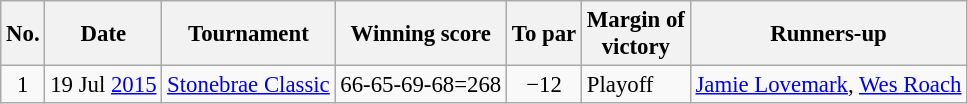<table class="wikitable" style="font-size:95%;">
<tr>
<th>No.</th>
<th>Date</th>
<th>Tournament</th>
<th>Winning score</th>
<th>To par</th>
<th>Margin of<br>victory</th>
<th>Runners-up</th>
</tr>
<tr>
<td align=center>1</td>
<td align=right>19 Jul <a href='#'>2015</a></td>
<td><a href='#'>Stonebrae Classic</a></td>
<td>66-65-69-68=268</td>
<td align=center>−12</td>
<td>Playoff</td>
<td> <a href='#'>Jamie Lovemark</a>,  <a href='#'>Wes Roach</a></td>
</tr>
</table>
